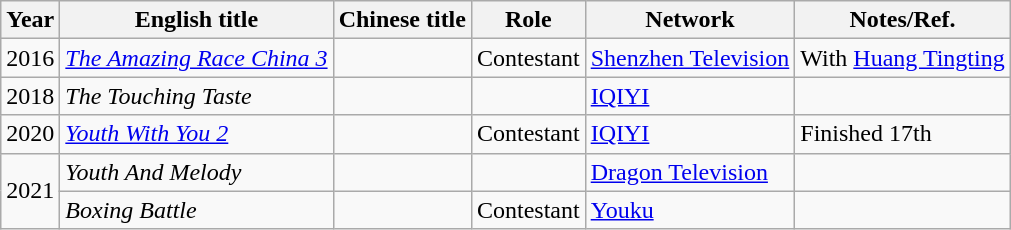<table class="wikitable">
<tr>
<th>Year</th>
<th>English title</th>
<th>Chinese title</th>
<th>Role</th>
<th>Network</th>
<th>Notes/Ref.</th>
</tr>
<tr>
<td>2016</td>
<td><em><a href='#'>The Amazing Race China 3</a></em></td>
<td></td>
<td>Contestant</td>
<td><a href='#'>Shenzhen Television</a></td>
<td>With <a href='#'>Huang Tingting</a></td>
</tr>
<tr>
<td>2018</td>
<td><em>The Touching Taste</em></td>
<td></td>
<td></td>
<td><a href='#'>IQIYI</a></td>
<td></td>
</tr>
<tr>
<td>2020</td>
<td><em><a href='#'>Youth With You 2</a></em></td>
<td></td>
<td>Contestant</td>
<td><a href='#'>IQIYI</a></td>
<td>Finished 17th</td>
</tr>
<tr>
<td rowspan="2">2021</td>
<td><em>Youth And Melody</em></td>
<td></td>
<td></td>
<td><a href='#'>Dragon Television</a></td>
<td></td>
</tr>
<tr>
<td><em>Boxing Battle</em></td>
<td></td>
<td>Contestant</td>
<td><a href='#'>Youku</a></td>
<td></td>
</tr>
</table>
